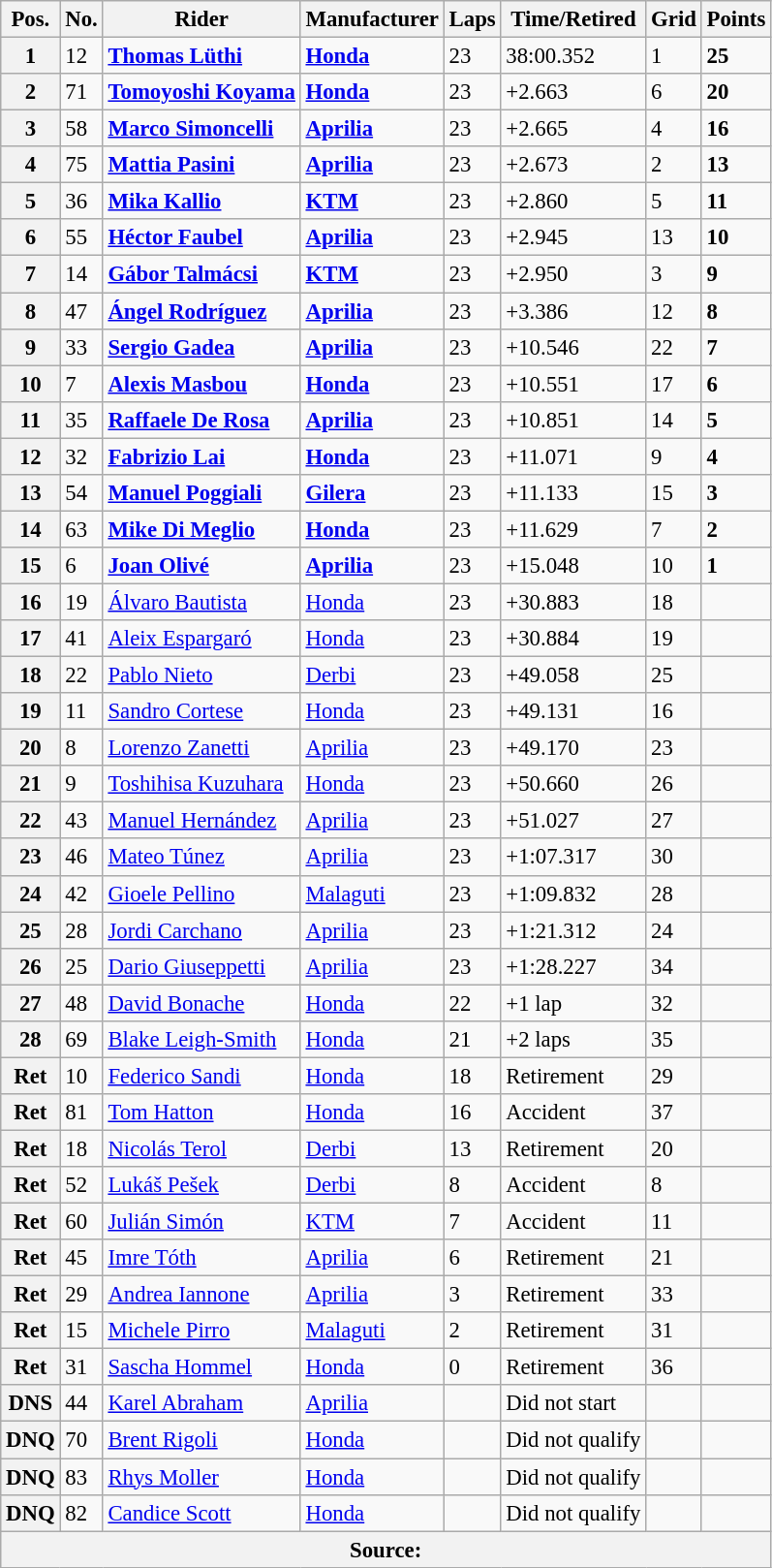<table class="wikitable" style="font-size: 95%;">
<tr>
<th>Pos.</th>
<th>No.</th>
<th>Rider</th>
<th>Manufacturer</th>
<th>Laps</th>
<th>Time/Retired</th>
<th>Grid</th>
<th>Points</th>
</tr>
<tr>
<th>1</th>
<td>12</td>
<td> <strong><a href='#'>Thomas Lüthi</a></strong></td>
<td><strong><a href='#'>Honda</a></strong></td>
<td>23</td>
<td>38:00.352</td>
<td>1</td>
<td><strong>25</strong></td>
</tr>
<tr>
<th>2</th>
<td>71</td>
<td> <strong><a href='#'>Tomoyoshi Koyama</a></strong></td>
<td><strong><a href='#'>Honda</a></strong></td>
<td>23</td>
<td>+2.663</td>
<td>6</td>
<td><strong>20</strong></td>
</tr>
<tr>
<th>3</th>
<td>58</td>
<td> <strong><a href='#'>Marco Simoncelli</a></strong></td>
<td><strong><a href='#'>Aprilia</a></strong></td>
<td>23</td>
<td>+2.665</td>
<td>4</td>
<td><strong>16</strong></td>
</tr>
<tr>
<th>4</th>
<td>75</td>
<td> <strong><a href='#'>Mattia Pasini</a></strong></td>
<td><strong><a href='#'>Aprilia</a></strong></td>
<td>23</td>
<td>+2.673</td>
<td>2</td>
<td><strong>13</strong></td>
</tr>
<tr>
<th>5</th>
<td>36</td>
<td> <strong><a href='#'>Mika Kallio</a></strong></td>
<td><strong><a href='#'>KTM</a></strong></td>
<td>23</td>
<td>+2.860</td>
<td>5</td>
<td><strong>11</strong></td>
</tr>
<tr>
<th>6</th>
<td>55</td>
<td> <strong><a href='#'>Héctor Faubel</a></strong></td>
<td><strong><a href='#'>Aprilia</a></strong></td>
<td>23</td>
<td>+2.945</td>
<td>13</td>
<td><strong>10</strong></td>
</tr>
<tr>
<th>7</th>
<td>14</td>
<td> <strong><a href='#'>Gábor Talmácsi</a></strong></td>
<td><strong><a href='#'>KTM</a></strong></td>
<td>23</td>
<td>+2.950</td>
<td>3</td>
<td><strong>9</strong></td>
</tr>
<tr>
<th>8</th>
<td>47</td>
<td> <strong><a href='#'>Ángel Rodríguez</a></strong></td>
<td><strong><a href='#'>Aprilia</a></strong></td>
<td>23</td>
<td>+3.386</td>
<td>12</td>
<td><strong>8</strong></td>
</tr>
<tr>
<th>9</th>
<td>33</td>
<td> <strong><a href='#'>Sergio Gadea</a></strong></td>
<td><strong><a href='#'>Aprilia</a></strong></td>
<td>23</td>
<td>+10.546</td>
<td>22</td>
<td><strong>7</strong></td>
</tr>
<tr>
<th>10</th>
<td>7</td>
<td> <strong><a href='#'>Alexis Masbou</a></strong></td>
<td><strong><a href='#'>Honda</a></strong></td>
<td>23</td>
<td>+10.551</td>
<td>17</td>
<td><strong>6</strong></td>
</tr>
<tr>
<th>11</th>
<td>35</td>
<td> <strong><a href='#'>Raffaele De Rosa</a></strong></td>
<td><strong><a href='#'>Aprilia</a></strong></td>
<td>23</td>
<td>+10.851</td>
<td>14</td>
<td><strong>5</strong></td>
</tr>
<tr>
<th>12</th>
<td>32</td>
<td> <strong><a href='#'>Fabrizio Lai</a></strong></td>
<td><strong><a href='#'>Honda</a></strong></td>
<td>23</td>
<td>+11.071</td>
<td>9</td>
<td><strong>4</strong></td>
</tr>
<tr>
<th>13</th>
<td>54</td>
<td> <strong><a href='#'>Manuel Poggiali</a></strong></td>
<td><strong><a href='#'>Gilera</a></strong></td>
<td>23</td>
<td>+11.133</td>
<td>15</td>
<td><strong>3</strong></td>
</tr>
<tr>
<th>14</th>
<td>63</td>
<td> <strong><a href='#'>Mike Di Meglio</a></strong></td>
<td><strong><a href='#'>Honda</a></strong></td>
<td>23</td>
<td>+11.629</td>
<td>7</td>
<td><strong>2</strong></td>
</tr>
<tr>
<th>15</th>
<td>6</td>
<td> <strong><a href='#'>Joan Olivé</a></strong></td>
<td><strong><a href='#'>Aprilia</a></strong></td>
<td>23</td>
<td>+15.048</td>
<td>10</td>
<td><strong>1</strong></td>
</tr>
<tr>
<th>16</th>
<td>19</td>
<td> <a href='#'>Álvaro Bautista</a></td>
<td><a href='#'>Honda</a></td>
<td>23</td>
<td>+30.883</td>
<td>18</td>
<td></td>
</tr>
<tr>
<th>17</th>
<td>41</td>
<td> <a href='#'>Aleix Espargaró</a></td>
<td><a href='#'>Honda</a></td>
<td>23</td>
<td>+30.884</td>
<td>19</td>
<td></td>
</tr>
<tr>
<th>18</th>
<td>22</td>
<td> <a href='#'>Pablo Nieto</a></td>
<td><a href='#'>Derbi</a></td>
<td>23</td>
<td>+49.058</td>
<td>25</td>
<td></td>
</tr>
<tr>
<th>19</th>
<td>11</td>
<td> <a href='#'>Sandro Cortese</a></td>
<td><a href='#'>Honda</a></td>
<td>23</td>
<td>+49.131</td>
<td>16</td>
<td></td>
</tr>
<tr>
<th>20</th>
<td>8</td>
<td> <a href='#'>Lorenzo Zanetti</a></td>
<td><a href='#'>Aprilia</a></td>
<td>23</td>
<td>+49.170</td>
<td>23</td>
<td></td>
</tr>
<tr>
<th>21</th>
<td>9</td>
<td> <a href='#'>Toshihisa Kuzuhara</a></td>
<td><a href='#'>Honda</a></td>
<td>23</td>
<td>+50.660</td>
<td>26</td>
<td></td>
</tr>
<tr>
<th>22</th>
<td>43</td>
<td> <a href='#'>Manuel Hernández</a></td>
<td><a href='#'>Aprilia</a></td>
<td>23</td>
<td>+51.027</td>
<td>27</td>
<td></td>
</tr>
<tr>
<th>23</th>
<td>46</td>
<td> <a href='#'>Mateo Túnez</a></td>
<td><a href='#'>Aprilia</a></td>
<td>23</td>
<td>+1:07.317</td>
<td>30</td>
<td></td>
</tr>
<tr>
<th>24</th>
<td>42</td>
<td> <a href='#'>Gioele Pellino</a></td>
<td><a href='#'>Malaguti</a></td>
<td>23</td>
<td>+1:09.832</td>
<td>28</td>
<td></td>
</tr>
<tr>
<th>25</th>
<td>28</td>
<td> <a href='#'>Jordi Carchano</a></td>
<td><a href='#'>Aprilia</a></td>
<td>23</td>
<td>+1:21.312</td>
<td>24</td>
<td></td>
</tr>
<tr>
<th>26</th>
<td>25</td>
<td> <a href='#'>Dario Giuseppetti</a></td>
<td><a href='#'>Aprilia</a></td>
<td>23</td>
<td>+1:28.227</td>
<td>34</td>
<td></td>
</tr>
<tr>
<th>27</th>
<td>48</td>
<td> <a href='#'>David Bonache</a></td>
<td><a href='#'>Honda</a></td>
<td>22</td>
<td>+1 lap</td>
<td>32</td>
<td></td>
</tr>
<tr>
<th>28</th>
<td>69</td>
<td> <a href='#'>Blake Leigh-Smith</a></td>
<td><a href='#'>Honda</a></td>
<td>21</td>
<td>+2 laps</td>
<td>35</td>
<td></td>
</tr>
<tr>
<th>Ret</th>
<td>10</td>
<td> <a href='#'>Federico Sandi</a></td>
<td><a href='#'>Honda</a></td>
<td>18</td>
<td>Retirement</td>
<td>29</td>
<td></td>
</tr>
<tr>
<th>Ret</th>
<td>81</td>
<td> <a href='#'>Tom Hatton</a></td>
<td><a href='#'>Honda</a></td>
<td>16</td>
<td>Accident</td>
<td>37</td>
<td></td>
</tr>
<tr>
<th>Ret</th>
<td>18</td>
<td> <a href='#'>Nicolás Terol</a></td>
<td><a href='#'>Derbi</a></td>
<td>13</td>
<td>Retirement</td>
<td>20</td>
<td></td>
</tr>
<tr>
<th>Ret</th>
<td>52</td>
<td> <a href='#'>Lukáš Pešek</a></td>
<td><a href='#'>Derbi</a></td>
<td>8</td>
<td>Accident</td>
<td>8</td>
<td></td>
</tr>
<tr>
<th>Ret</th>
<td>60</td>
<td> <a href='#'>Julián Simón</a></td>
<td><a href='#'>KTM</a></td>
<td>7</td>
<td>Accident</td>
<td>11</td>
<td></td>
</tr>
<tr>
<th>Ret</th>
<td>45</td>
<td> <a href='#'>Imre Tóth</a></td>
<td><a href='#'>Aprilia</a></td>
<td>6</td>
<td>Retirement</td>
<td>21</td>
<td></td>
</tr>
<tr>
<th>Ret</th>
<td>29</td>
<td> <a href='#'>Andrea Iannone</a></td>
<td><a href='#'>Aprilia</a></td>
<td>3</td>
<td>Retirement</td>
<td>33</td>
<td></td>
</tr>
<tr>
<th>Ret</th>
<td>15</td>
<td> <a href='#'>Michele Pirro</a></td>
<td><a href='#'>Malaguti</a></td>
<td>2</td>
<td>Retirement</td>
<td>31</td>
<td></td>
</tr>
<tr>
<th>Ret</th>
<td>31</td>
<td> <a href='#'>Sascha Hommel</a></td>
<td><a href='#'>Honda</a></td>
<td>0</td>
<td>Retirement</td>
<td>36</td>
<td></td>
</tr>
<tr>
<th>DNS</th>
<td>44</td>
<td> <a href='#'>Karel Abraham</a></td>
<td><a href='#'>Aprilia</a></td>
<td></td>
<td>Did not start</td>
<td></td>
<td></td>
</tr>
<tr>
<th>DNQ</th>
<td>70</td>
<td> <a href='#'>Brent Rigoli</a></td>
<td><a href='#'>Honda</a></td>
<td></td>
<td>Did not qualify</td>
<td></td>
<td></td>
</tr>
<tr>
<th>DNQ</th>
<td>83</td>
<td> <a href='#'>Rhys Moller</a></td>
<td><a href='#'>Honda</a></td>
<td></td>
<td>Did not qualify</td>
<td></td>
<td></td>
</tr>
<tr>
<th>DNQ</th>
<td>82</td>
<td> <a href='#'>Candice Scott</a></td>
<td><a href='#'>Honda</a></td>
<td></td>
<td>Did not qualify</td>
<td></td>
<td></td>
</tr>
<tr>
<th colspan=8>Source:</th>
</tr>
</table>
